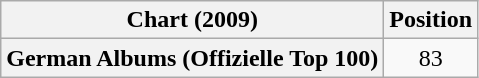<table class="wikitable plainrowheaders" style="text-align:center">
<tr>
<th>Chart (2009)</th>
<th>Position</th>
</tr>
<tr>
<th scope="row">German Albums (Offizielle Top 100)</th>
<td>83</td>
</tr>
</table>
